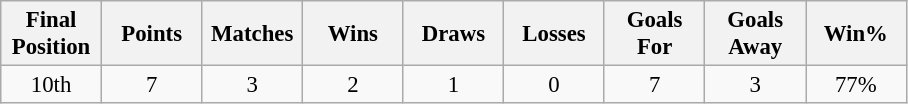<table class="wikitable" style="font-size: 95%; text-align: center;">
<tr>
<th width=60>Final Position</th>
<th width=60>Points</th>
<th width=60>Matches</th>
<th width=60>Wins</th>
<th width=60>Draws</th>
<th width=60>Losses</th>
<th width=60>Goals For</th>
<th width=60>Goals Away</th>
<th width=60>Win%</th>
</tr>
<tr>
<td>10th</td>
<td>7</td>
<td>3</td>
<td>2</td>
<td>1</td>
<td>0</td>
<td>7</td>
<td>3</td>
<td>77%</td>
</tr>
</table>
